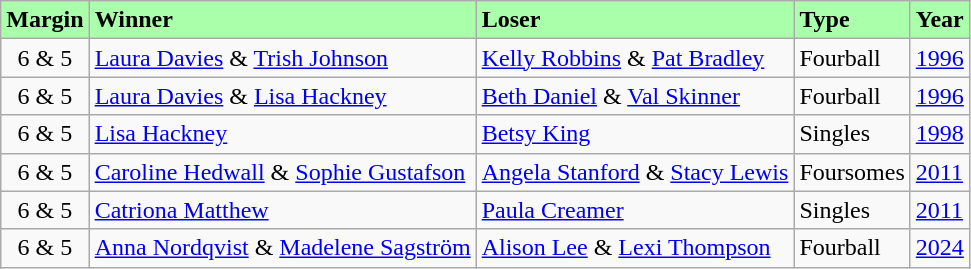<table class="wikitable">
<tr style="background:#aaffaa;" style="text-align:center">
<td><strong>Margin</strong></td>
<td><strong>Winner</strong></td>
<td><strong>Loser</strong></td>
<td><strong>Type</strong></td>
<td><strong>Year</strong></td>
</tr>
<tr>
<td align=center>6 & 5</td>
<td><a href='#'>Laura Davies</a> & <a href='#'>Trish Johnson</a></td>
<td><a href='#'>Kelly Robbins</a> & <a href='#'>Pat Bradley</a></td>
<td>Fourball</td>
<td><a href='#'>1996</a></td>
</tr>
<tr>
<td align=center>6 & 5</td>
<td><a href='#'>Laura Davies</a> & <a href='#'>Lisa Hackney</a></td>
<td><a href='#'>Beth Daniel</a> & <a href='#'>Val Skinner</a></td>
<td>Fourball</td>
<td><a href='#'>1996</a></td>
</tr>
<tr>
<td align=center>6 & 5</td>
<td><a href='#'>Lisa Hackney</a></td>
<td><a href='#'>Betsy King</a></td>
<td>Singles</td>
<td><a href='#'>1998</a></td>
</tr>
<tr>
<td align=center>6 & 5</td>
<td><a href='#'>Caroline Hedwall</a> & <a href='#'>Sophie Gustafson</a></td>
<td><a href='#'>Angela Stanford</a> & <a href='#'>Stacy Lewis</a></td>
<td>Foursomes</td>
<td><a href='#'>2011</a></td>
</tr>
<tr>
<td align=center>6 & 5</td>
<td><a href='#'>Catriona Matthew</a></td>
<td><a href='#'>Paula Creamer</a></td>
<td>Singles</td>
<td><a href='#'>2011</a></td>
</tr>
<tr>
<td align=center>6 & 5</td>
<td><a href='#'>Anna Nordqvist</a> & <a href='#'>Madelene Sagström</a></td>
<td><a href='#'>Alison Lee</a> & <a href='#'>Lexi Thompson</a></td>
<td>Fourball</td>
<td><a href='#'>2024</a></td>
</tr>
</table>
